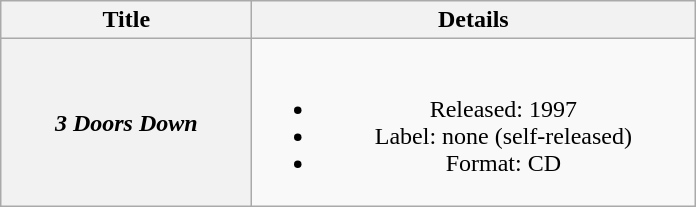<table class="wikitable plainrowheaders" style="text-align:center;">
<tr>
<th scope="col" style="width:10em;">Title</th>
<th scope="col" style="width:18em;">Details</th>
</tr>
<tr>
<th scope="row"><em>3 Doors Down</em></th>
<td><br><ul><li>Released: 1997</li><li>Label: none (self-released)</li><li>Format: CD</li></ul></td>
</tr>
</table>
